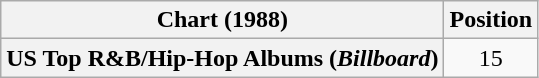<table class="wikitable plainrowheaders" style="text-align:center">
<tr>
<th scope="col">Chart (1988)</th>
<th scope="col">Position</th>
</tr>
<tr>
<th scope="row">US Top R&B/Hip-Hop Albums (<em>Billboard</em>)</th>
<td>15</td>
</tr>
</table>
